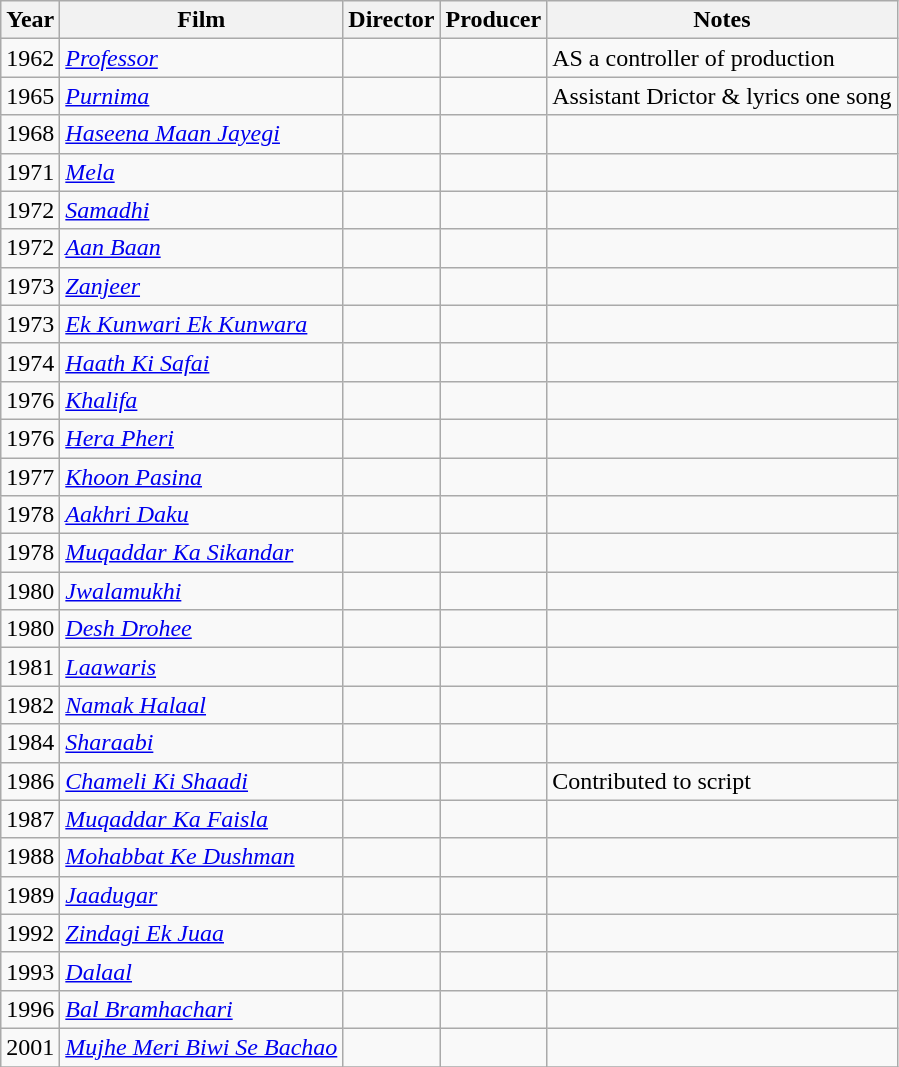<table class="wikitable">
<tr>
<th>Year</th>
<th>Film</th>
<th>Director</th>
<th>Producer</th>
<th>Notes</th>
</tr>
<tr>
<td>1962</td>
<td><em><a href='#'>Professor</a></em></td>
<td></td>
<td></td>
<td>AS a controller of production</td>
</tr>
<tr>
<td>1965</td>
<td><em><a href='#'>Purnima</a></em></td>
<td></td>
<td></td>
<td>Assistant Drictor & lyrics one song</td>
</tr>
<tr>
<td>1968</td>
<td><em><a href='#'>Haseena Maan Jayegi</a></em></td>
<td></td>
<td></td>
<td></td>
</tr>
<tr>
<td>1971</td>
<td><em><a href='#'>Mela</a></em></td>
<td></td>
<td></td>
<td></td>
</tr>
<tr>
<td>1972</td>
<td><em><a href='#'>Samadhi</a></em></td>
<td></td>
<td></td>
<td></td>
</tr>
<tr>
<td>1972</td>
<td><em><a href='#'>Aan Baan</a></em></td>
<td></td>
<td></td>
<td></td>
</tr>
<tr>
<td>1973</td>
<td><em><a href='#'>Zanjeer</a></em></td>
<td></td>
<td></td>
<td></td>
</tr>
<tr>
<td>1973</td>
<td><em><a href='#'>Ek Kunwari Ek Kunwara</a></em></td>
<td></td>
<td></td>
<td></td>
</tr>
<tr>
<td>1974</td>
<td><em><a href='#'>Haath Ki Safai</a></em></td>
<td></td>
<td></td>
<td></td>
</tr>
<tr>
<td>1976</td>
<td><em><a href='#'>Khalifa</a></em></td>
<td></td>
<td></td>
<td></td>
</tr>
<tr>
<td>1976</td>
<td><em><a href='#'>Hera Pheri</a></em></td>
<td></td>
<td></td>
<td></td>
</tr>
<tr>
<td>1977</td>
<td><em><a href='#'>Khoon Pasina</a></em></td>
<td></td>
<td></td>
<td></td>
</tr>
<tr>
<td>1978</td>
<td><em><a href='#'>Aakhri Daku</a></em></td>
<td></td>
<td></td>
<td></td>
</tr>
<tr>
<td>1978</td>
<td><em><a href='#'>Muqaddar Ka Sikandar</a></em></td>
<td></td>
<td></td>
<td></td>
</tr>
<tr>
<td>1980</td>
<td><em><a href='#'>Jwalamukhi</a></em></td>
<td></td>
<td></td>
<td></td>
</tr>
<tr>
<td>1980</td>
<td><em><a href='#'>Desh Drohee</a></em></td>
<td></td>
<td></td>
<td></td>
</tr>
<tr>
<td>1981</td>
<td><em><a href='#'>Laawaris</a></em></td>
<td></td>
<td></td>
<td></td>
</tr>
<tr>
<td>1982</td>
<td><em><a href='#'>Namak Halaal</a></em></td>
<td></td>
<td></td>
<td></td>
</tr>
<tr>
<td>1984</td>
<td><em><a href='#'>Sharaabi</a></em></td>
<td></td>
<td></td>
<td></td>
</tr>
<tr>
<td>1986</td>
<td><em><a href='#'>Chameli Ki Shaadi</a></em></td>
<td></td>
<td></td>
<td>Contributed to script</td>
</tr>
<tr>
<td>1987</td>
<td><em><a href='#'>Muqaddar Ka Faisla</a></em></td>
<td></td>
<td></td>
<td></td>
</tr>
<tr>
<td>1988</td>
<td><em><a href='#'>Mohabbat Ke Dushman</a></em></td>
<td></td>
<td></td>
<td></td>
</tr>
<tr>
<td>1989</td>
<td><em><a href='#'>Jaadugar</a></em></td>
<td></td>
<td></td>
<td></td>
</tr>
<tr>
<td>1992</td>
<td><em><a href='#'>Zindagi Ek Juaa</a></em></td>
<td></td>
<td></td>
<td></td>
</tr>
<tr>
<td>1993</td>
<td><em><a href='#'>Dalaal</a></em></td>
<td></td>
<td></td>
<td></td>
</tr>
<tr>
<td>1996</td>
<td><em><a href='#'>Bal Bramhachari</a></em></td>
<td></td>
<td></td>
<td></td>
</tr>
<tr>
<td>2001</td>
<td><em><a href='#'>Mujhe Meri Biwi Se Bachao</a></em></td>
<td></td>
<td></td>
<td></td>
</tr>
<tr>
</tr>
</table>
